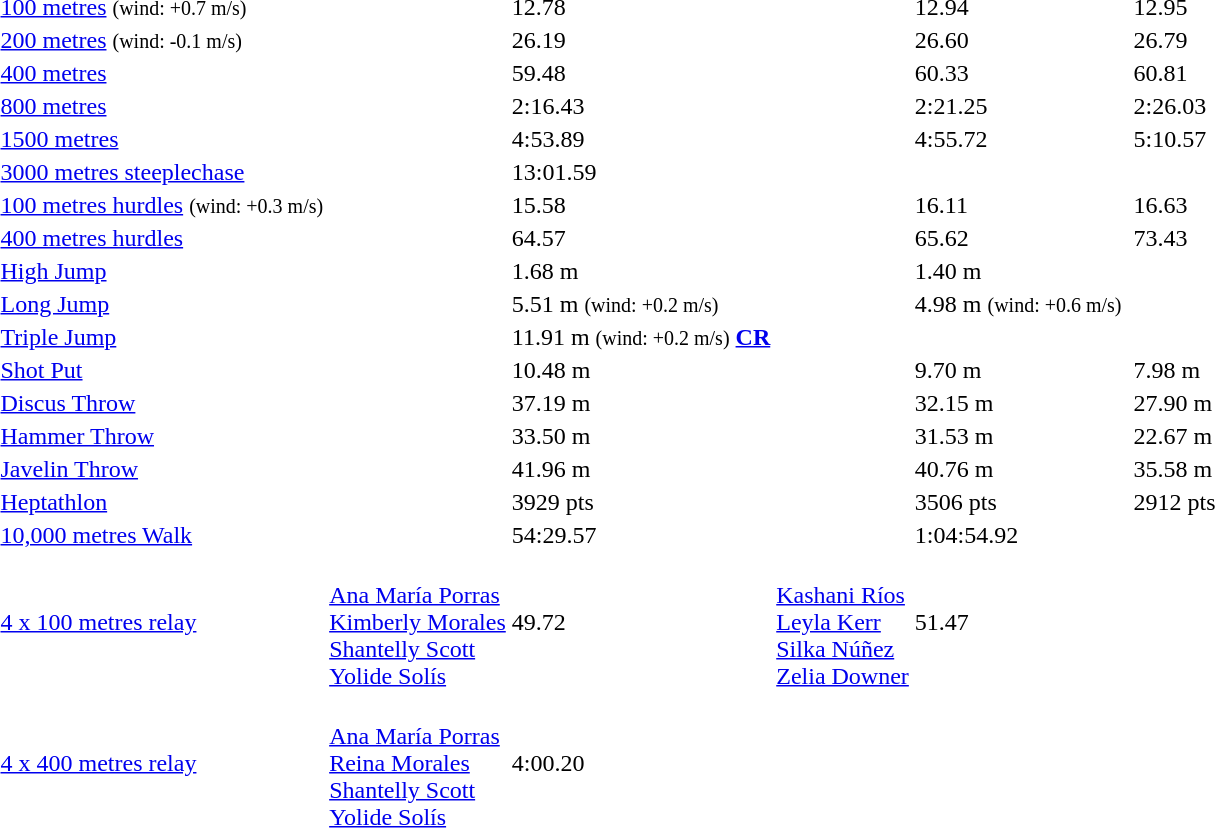<table>
<tr>
<td><a href='#'>100 metres</a> <small>(wind: +0.7 m/s)</small></td>
<td></td>
<td>12.78</td>
<td></td>
<td>12.94</td>
<td></td>
<td>12.95</td>
</tr>
<tr>
<td><a href='#'>200 metres</a> <small>(wind: -0.1 m/s)</small></td>
<td></td>
<td>26.19</td>
<td></td>
<td>26.60</td>
<td></td>
<td>26.79</td>
</tr>
<tr>
<td><a href='#'>400 metres</a></td>
<td></td>
<td>59.48</td>
<td></td>
<td>60.33</td>
<td></td>
<td>60.81</td>
</tr>
<tr>
<td><a href='#'>800 metres</a></td>
<td></td>
<td>2:16.43</td>
<td></td>
<td>2:21.25</td>
<td></td>
<td>2:26.03</td>
</tr>
<tr>
<td><a href='#'>1500 metres</a></td>
<td></td>
<td>4:53.89</td>
<td></td>
<td>4:55.72</td>
<td></td>
<td>5:10.57</td>
</tr>
<tr>
<td><a href='#'>3000 metres steeplechase</a></td>
<td></td>
<td>13:01.59</td>
<td></td>
<td></td>
<td></td>
<td></td>
</tr>
<tr>
<td><a href='#'>100 metres hurdles</a> <small>(wind: +0.3 m/s)</small></td>
<td></td>
<td>15.58</td>
<td></td>
<td>16.11</td>
<td></td>
<td>16.63</td>
</tr>
<tr>
<td><a href='#'>400 metres hurdles</a></td>
<td></td>
<td>64.57</td>
<td></td>
<td>65.62</td>
<td></td>
<td>73.43</td>
</tr>
<tr>
<td><a href='#'>High Jump</a></td>
<td></td>
<td>1.68 m</td>
<td></td>
<td>1.40 m</td>
<td></td>
<td></td>
</tr>
<tr>
<td><a href='#'>Long Jump</a></td>
<td></td>
<td>5.51 m <small>(wind: +0.2 m/s)</small></td>
<td></td>
<td>4.98 m <small>(wind: +0.6 m/s)</small></td>
<td></td>
<td></td>
</tr>
<tr>
<td><a href='#'>Triple Jump</a></td>
<td></td>
<td>11.91 m <small>(wind: +0.2 m/s)</small> <a href='#'><strong>CR</strong></a></td>
<td></td>
<td></td>
<td></td>
<td></td>
</tr>
<tr>
<td><a href='#'>Shot Put</a></td>
<td></td>
<td>10.48 m</td>
<td></td>
<td>9.70 m</td>
<td></td>
<td>7.98 m</td>
</tr>
<tr>
<td><a href='#'>Discus Throw</a></td>
<td></td>
<td>37.19 m</td>
<td></td>
<td>32.15 m</td>
<td></td>
<td>27.90 m</td>
</tr>
<tr>
<td><a href='#'>Hammer Throw</a></td>
<td></td>
<td>33.50 m</td>
<td></td>
<td>31.53 m</td>
<td></td>
<td>22.67 m</td>
</tr>
<tr>
<td><a href='#'>Javelin Throw</a></td>
<td></td>
<td>41.96 m</td>
<td></td>
<td>40.76 m</td>
<td></td>
<td>35.58 m</td>
</tr>
<tr>
<td><a href='#'>Heptathlon</a></td>
<td></td>
<td>3929 pts</td>
<td></td>
<td>3506 pts</td>
<td></td>
<td>2912 pts</td>
</tr>
<tr>
<td><a href='#'>10,000 metres Walk</a></td>
<td></td>
<td>54:29.57</td>
<td></td>
<td>1:04:54.92</td>
<td></td>
<td></td>
</tr>
<tr>
<td><a href='#'>4 x 100 metres relay</a></td>
<td> <br> <a href='#'>Ana María Porras</a> <br> <a href='#'>Kimberly Morales</a> <br> <a href='#'>Shantelly Scott</a> <br> <a href='#'>Yolide Solís</a></td>
<td>49.72</td>
<td> <br> <a href='#'>Kashani Ríos</a> <br> <a href='#'>Leyla Kerr</a> <br> <a href='#'>Silka Núñez</a> <br> <a href='#'>Zelia Downer</a></td>
<td>51.47</td>
<td></td>
<td></td>
</tr>
<tr>
<td><a href='#'>4 x 400 metres relay</a></td>
<td> <br> <a href='#'>Ana María Porras</a> <br> <a href='#'>Reina Morales</a> <br> <a href='#'>Shantelly Scott</a> <br> <a href='#'>Yolide Solís</a></td>
<td>4:00.20</td>
<td></td>
<td></td>
<td></td>
<td></td>
</tr>
</table>
